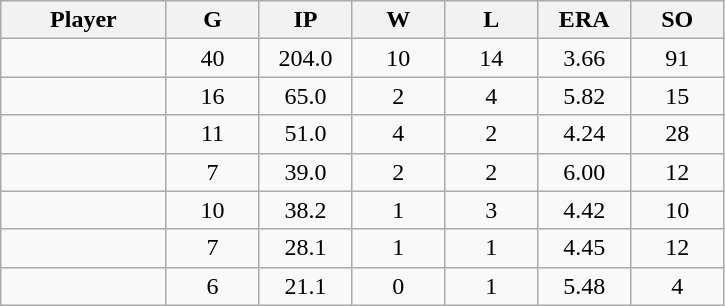<table class="wikitable sortable">
<tr>
<th bgcolor="#DDDDFF" width="16%">Player</th>
<th bgcolor="#DDDDFF" width="9%">G</th>
<th bgcolor="#DDDDFF" width="9%">IP</th>
<th bgcolor="#DDDDFF" width="9%">W</th>
<th bgcolor="#DDDDFF" width="9%">L</th>
<th bgcolor="#DDDDFF" width="9%">ERA</th>
<th bgcolor="#DDDDFF" width="9%">SO</th>
</tr>
<tr align="center">
<td></td>
<td>40</td>
<td>204.0</td>
<td>10</td>
<td>14</td>
<td>3.66</td>
<td>91</td>
</tr>
<tr align="center">
<td></td>
<td>16</td>
<td>65.0</td>
<td>2</td>
<td>4</td>
<td>5.82</td>
<td>15</td>
</tr>
<tr align="center">
<td></td>
<td>11</td>
<td>51.0</td>
<td>4</td>
<td>2</td>
<td>4.24</td>
<td>28</td>
</tr>
<tr align="center">
<td></td>
<td>7</td>
<td>39.0</td>
<td>2</td>
<td>2</td>
<td>6.00</td>
<td>12</td>
</tr>
<tr align="center">
<td></td>
<td>10</td>
<td>38.2</td>
<td>1</td>
<td>3</td>
<td>4.42</td>
<td>10</td>
</tr>
<tr align="center">
<td></td>
<td>7</td>
<td>28.1</td>
<td>1</td>
<td>1</td>
<td>4.45</td>
<td>12</td>
</tr>
<tr align="center">
<td></td>
<td>6</td>
<td>21.1</td>
<td>0</td>
<td>1</td>
<td>5.48</td>
<td>4</td>
</tr>
</table>
